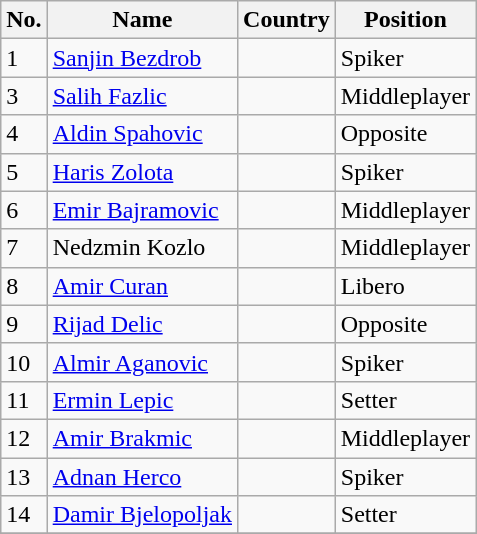<table class="wikitable">
<tr>
<th>No.</th>
<th>Name</th>
<th>Country</th>
<th>Position</th>
</tr>
<tr>
<td>1</td>
<td><a href='#'>Sanjin Bezdrob</a></td>
<td></td>
<td>Spiker</td>
</tr>
<tr>
<td>3</td>
<td><a href='#'>Salih Fazlic</a></td>
<td></td>
<td>Middleplayer</td>
</tr>
<tr>
<td>4</td>
<td><a href='#'>Aldin Spahovic</a></td>
<td></td>
<td>Opposite</td>
</tr>
<tr>
<td>5</td>
<td><a href='#'>Haris Zolota</a></td>
<td></td>
<td>Spiker</td>
</tr>
<tr>
<td>6</td>
<td><a href='#'>Emir Bajramovic</a></td>
<td></td>
<td>Middleplayer</td>
</tr>
<tr>
<td>7</td>
<td>Nedzmin Kozlo</td>
<td></td>
<td>Middleplayer</td>
</tr>
<tr>
<td>8</td>
<td><a href='#'>Amir Curan</a></td>
<td></td>
<td>Libero</td>
</tr>
<tr>
<td>9</td>
<td><a href='#'>Rijad Delic</a></td>
<td></td>
<td>Opposite</td>
</tr>
<tr>
<td>10</td>
<td><a href='#'>Almir Aganovic</a></td>
<td></td>
<td>Spiker</td>
</tr>
<tr>
<td>11</td>
<td><a href='#'>Ermin Lepic</a></td>
<td></td>
<td>Setter</td>
</tr>
<tr>
<td>12</td>
<td><a href='#'>Amir Brakmic</a></td>
<td></td>
<td>Middleplayer</td>
</tr>
<tr>
<td>13</td>
<td><a href='#'>Adnan Herco</a></td>
<td></td>
<td>Spiker</td>
</tr>
<tr>
<td>14</td>
<td><a href='#'>Damir Bjelopoljak</a></td>
<td></td>
<td>Setter</td>
</tr>
<tr>
</tr>
</table>
